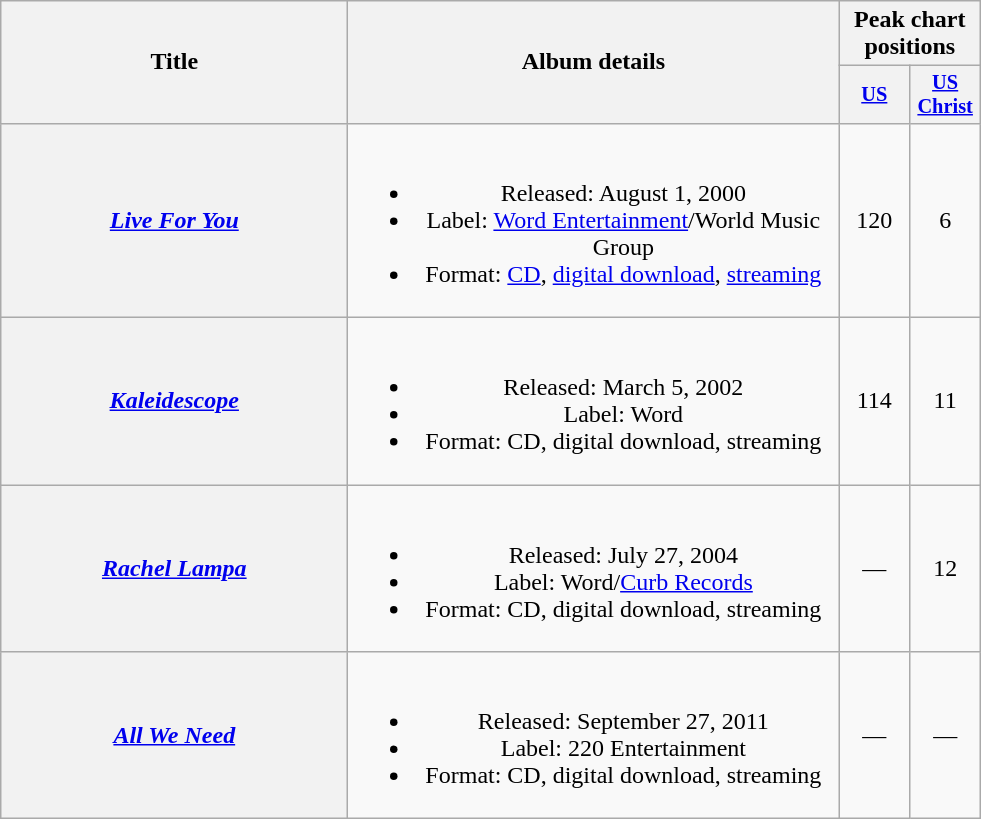<table class="wikitable plainrowheaders" style="text-align:center;">
<tr>
<th scope="col" rowspan="2" style="width:14em;">Title</th>
<th scope="col" rowspan="2" style="width:20em;">Album details</th>
<th colspan="2" scope="col">Peak chart positions</th>
</tr>
<tr>
<th scope="col" style="width:3em;font-size:85%;"><a href='#'>US</a><br></th>
<th scope="col" style="width:3em;font-size:85%;"><a href='#'>US<br>Christ</a><br></th>
</tr>
<tr>
<th scope="row"><em><a href='#'>Live For You</a></em></th>
<td><br><ul><li>Released: August 1, 2000</li><li>Label: <a href='#'>Word Entertainment</a>/World Music Group</li><li>Format: <a href='#'>CD</a>, <a href='#'>digital download</a>, <a href='#'>streaming</a></li></ul></td>
<td>120</td>
<td>6</td>
</tr>
<tr>
<th scope="row"><em><a href='#'>Kaleidescope</a></em></th>
<td><br><ul><li>Released: March 5, 2002</li><li>Label: Word</li><li>Format: CD, digital download, streaming</li></ul></td>
<td>114</td>
<td>11</td>
</tr>
<tr>
<th scope="row"><em><a href='#'>Rachel Lampa</a></em></th>
<td><br><ul><li>Released: July 27, 2004</li><li>Label: Word/<a href='#'>Curb Records</a></li><li>Format: CD, digital download, streaming</li></ul></td>
<td>—</td>
<td>12</td>
</tr>
<tr>
<th scope="row"><em><a href='#'>All We Need</a></em></th>
<td><br><ul><li>Released: September 27, 2011</li><li>Label: 220 Entertainment</li><li>Format: CD, digital download, streaming</li></ul></td>
<td>—</td>
<td>—</td>
</tr>
</table>
